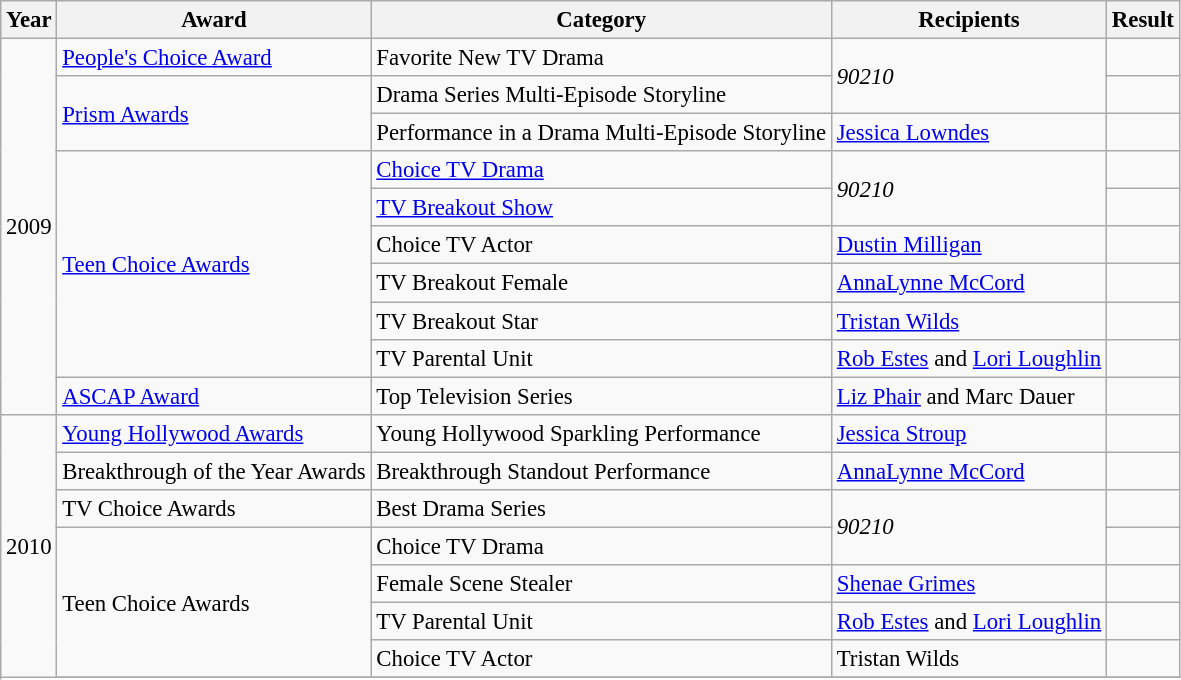<table class="wikitable" style="font-size: 95%;">
<tr style="text-align:center;">
<th>Year</th>
<th>Award</th>
<th>Category</th>
<th>Recipients</th>
<th>Result</th>
</tr>
<tr>
<td rowspan="10">2009</td>
<td><a href='#'>People's Choice Award</a></td>
<td>Favorite New TV Drama</td>
<td rowspan="2"><em>90210</em></td>
<td></td>
</tr>
<tr>
<td rowspan="2"><a href='#'>Prism Awards</a></td>
<td>Drama Series Multi-Episode Storyline</td>
<td></td>
</tr>
<tr>
<td>Performance in a Drama Multi-Episode Storyline</td>
<td><a href='#'>Jessica Lowndes</a></td>
<td></td>
</tr>
<tr>
<td rowspan="6"><a href='#'>Teen Choice Awards</a></td>
<td><a href='#'>Choice TV Drama</a></td>
<td rowspan="2"><em>90210</em></td>
<td></td>
</tr>
<tr>
<td><a href='#'>TV Breakout Show</a></td>
<td></td>
</tr>
<tr>
<td>Choice TV Actor</td>
<td><a href='#'>Dustin Milligan</a></td>
<td></td>
</tr>
<tr>
<td>TV Breakout Female</td>
<td><a href='#'>AnnaLynne McCord</a></td>
<td></td>
</tr>
<tr>
<td>TV Breakout Star</td>
<td><a href='#'>Tristan Wilds</a></td>
<td></td>
</tr>
<tr>
<td>TV Parental Unit</td>
<td><a href='#'>Rob Estes</a> and <a href='#'>Lori Loughlin</a></td>
<td></td>
</tr>
<tr>
<td><a href='#'>ASCAP Award</a></td>
<td>Top Television Series</td>
<td><a href='#'>Liz Phair</a> and Marc Dauer</td>
<td></td>
</tr>
<tr>
<td rowspan="8">2010</td>
<td><a href='#'>Young Hollywood Awards</a></td>
<td>Young Hollywood Sparkling Performance</td>
<td><a href='#'>Jessica Stroup</a></td>
<td></td>
</tr>
<tr>
<td>Breakthrough of the Year Awards</td>
<td>Breakthrough Standout Performance</td>
<td><a href='#'>AnnaLynne McCord</a></td>
<td></td>
</tr>
<tr>
<td>TV Choice Awards</td>
<td>Best Drama Series</td>
<td rowspan="2"><em>90210</em></td>
<td></td>
</tr>
<tr>
<td rowspan="4">Teen Choice Awards</td>
<td>Choice TV Drama</td>
<td></td>
</tr>
<tr>
<td>Female Scene Stealer</td>
<td><a href='#'>Shenae Grimes</a></td>
<td></td>
</tr>
<tr>
<td>TV Parental Unit</td>
<td><a href='#'>Rob Estes</a> and <a href='#'>Lori Loughlin</a></td>
<td></td>
</tr>
<tr>
<td>Choice TV Actor</td>
<td>Tristan Wilds</td>
<td></td>
</tr>
<tr>
</tr>
</table>
